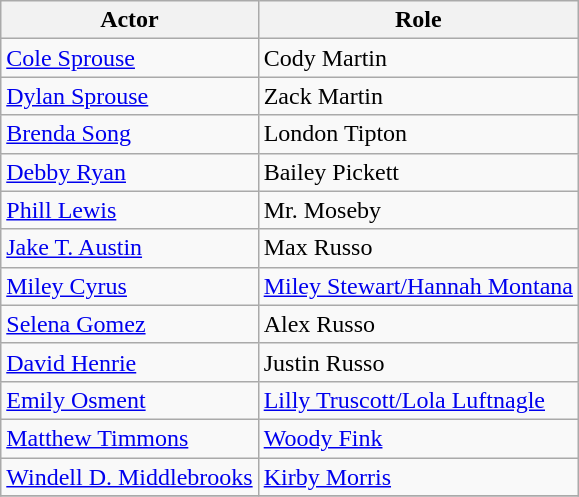<table class="wikitable">
<tr>
<th>Actor</th>
<th>Role</th>
</tr>
<tr>
<td><a href='#'>Cole Sprouse</a></td>
<td>Cody Martin</td>
</tr>
<tr>
<td><a href='#'>Dylan Sprouse</a></td>
<td>Zack Martin</td>
</tr>
<tr>
<td><a href='#'>Brenda Song</a></td>
<td>London Tipton</td>
</tr>
<tr>
<td><a href='#'>Debby Ryan</a></td>
<td>Bailey Pickett</td>
</tr>
<tr>
<td><a href='#'>Phill Lewis</a></td>
<td>Mr. Moseby</td>
</tr>
<tr>
<td><a href='#'>Jake T. Austin</a></td>
<td>Max Russo</td>
</tr>
<tr>
<td><a href='#'>Miley Cyrus</a></td>
<td><a href='#'>Miley Stewart/Hannah Montana</a></td>
</tr>
<tr>
<td><a href='#'>Selena Gomez</a></td>
<td>Alex Russo</td>
</tr>
<tr>
<td><a href='#'>David Henrie</a></td>
<td>Justin Russo</td>
</tr>
<tr>
<td><a href='#'>Emily Osment</a></td>
<td><a href='#'>Lilly Truscott/Lola Luftnagle</a></td>
</tr>
<tr>
<td><a href='#'>Matthew Timmons</a></td>
<td><a href='#'>Woody Fink</a></td>
</tr>
<tr>
<td><a href='#'>Windell D. Middlebrooks</a></td>
<td><a href='#'>Kirby Morris</a></td>
</tr>
<tr>
</tr>
</table>
